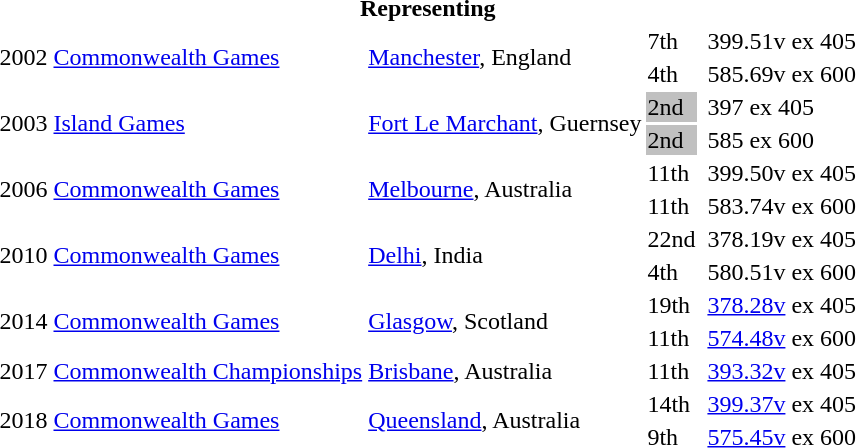<table>
<tr>
<th colspan="6">Representing </th>
</tr>
<tr>
<td rowspan=2>2002</td>
<td rowspan=2><a href='#'>Commonwealth Games</a></td>
<td rowspan=2><a href='#'>Manchester</a>, England</td>
<td>7th</td>
<td></td>
<td>399.51v ex 405</td>
</tr>
<tr>
<td>4th</td>
<td></td>
<td>585.69v ex 600</td>
</tr>
<tr>
<td rowspan=2>2003</td>
<td rowspan=2><a href='#'>Island Games</a></td>
<td rowspan=2><a href='#'>Fort Le Marchant</a>, Guernsey</td>
<td bgcolor=silver>2nd</td>
<td></td>
<td>397 ex 405</td>
</tr>
<tr>
<td bgcolor=silver>2nd</td>
<td></td>
<td>585 ex 600</td>
</tr>
<tr>
<td rowspan=2>2006</td>
<td rowspan=2><a href='#'>Commonwealth Games</a></td>
<td rowspan=2><a href='#'>Melbourne</a>, Australia</td>
<td>11th</td>
<td></td>
<td>399.50v ex 405</td>
</tr>
<tr>
<td>11th</td>
<td></td>
<td>583.74v ex 600</td>
</tr>
<tr>
<td rowspan=2>2010</td>
<td rowspan=2><a href='#'>Commonwealth Games</a></td>
<td rowspan=2><a href='#'>Delhi</a>, India</td>
<td>22nd</td>
<td></td>
<td>378.19v ex 405</td>
</tr>
<tr>
<td>4th</td>
<td></td>
<td>580.51v ex 600</td>
</tr>
<tr>
<td rowspan=2>2014</td>
<td rowspan=2><a href='#'>Commonwealth Games</a></td>
<td rowspan=2><a href='#'>Glasgow</a>, Scotland</td>
<td>19th</td>
<td></td>
<td><a href='#'>378.28v</a> ex 405</td>
</tr>
<tr>
<td>11th</td>
<td></td>
<td><a href='#'>574.48v</a> ex 600</td>
</tr>
<tr>
<td>2017</td>
<td><a href='#'>Commonwealth Championships</a></td>
<td><a href='#'>Brisbane</a>, Australia</td>
<td>11th</td>
<td></td>
<td><a href='#'>393.32v</a> ex 405</td>
</tr>
<tr>
<td rowspan=2>2018</td>
<td rowspan=2><a href='#'>Commonwealth Games</a></td>
<td rowspan=2><a href='#'>Queensland</a>, Australia</td>
<td>14th</td>
<td></td>
<td><a href='#'>399.37v</a> ex 405</td>
</tr>
<tr>
<td>9th</td>
<td></td>
<td><a href='#'>575.45v</a> ex 600</td>
</tr>
</table>
